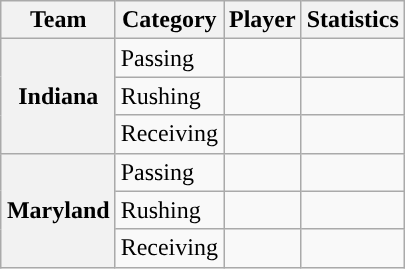<table class="wikitable" style="float:right">
<tr>
<th>Team</th>
<th>Category</th>
<th>Player</th>
<th>Statistics</th>
</tr>
<tr>
<th rowspan=3>Indiana</th>
<td>Passing</td>
<td></td>
<td></td>
</tr>
<tr>
<td>Rushing</td>
<td></td>
<td></td>
</tr>
<tr>
<td>Receiving</td>
<td></td>
<td></td>
</tr>
<tr>
<th rowspan=3>Maryland</th>
<td>Passing</td>
<td></td>
<td></td>
</tr>
<tr>
<td>Rushing</td>
<td></td>
<td></td>
</tr>
<tr>
<td>Receiving</td>
<td></td>
<td></td>
</tr>
</table>
